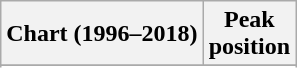<table class="wikitable sortable plainrowheaders" style="text-align:center">
<tr>
<th scope="col">Chart (1996–2018)</th>
<th scope="col">Peak<br> position</th>
</tr>
<tr>
</tr>
<tr>
</tr>
<tr>
</tr>
<tr>
</tr>
<tr>
</tr>
</table>
